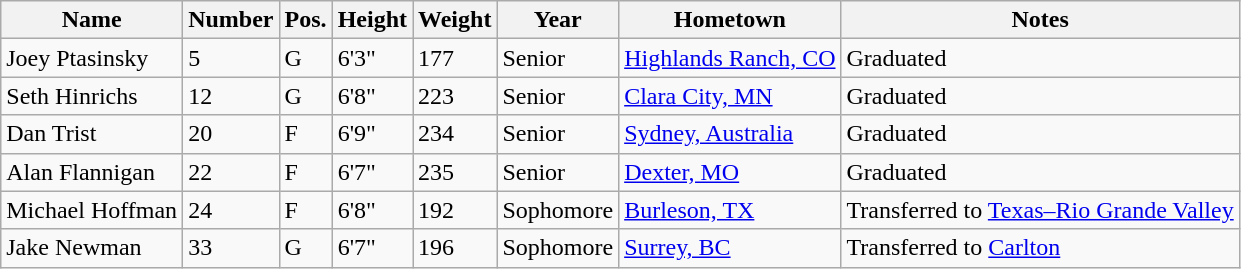<table class="wikitable sortable" border="1">
<tr>
<th>Name</th>
<th>Number</th>
<th>Pos.</th>
<th>Height</th>
<th>Weight</th>
<th>Year</th>
<th>Hometown</th>
<th class="unsortable">Notes</th>
</tr>
<tr>
<td>Joey Ptasinsky</td>
<td>5</td>
<td>G</td>
<td>6'3"</td>
<td>177</td>
<td>Senior</td>
<td><a href='#'>Highlands Ranch, CO</a></td>
<td>Graduated</td>
</tr>
<tr>
<td>Seth Hinrichs</td>
<td>12</td>
<td>G</td>
<td>6'8"</td>
<td>223</td>
<td>Senior</td>
<td><a href='#'>Clara City, MN</a></td>
<td>Graduated</td>
</tr>
<tr>
<td>Dan Trist</td>
<td>20</td>
<td>F</td>
<td>6'9"</td>
<td>234</td>
<td>Senior</td>
<td><a href='#'>Sydney, Australia</a></td>
<td>Graduated</td>
</tr>
<tr>
<td>Alan Flannigan</td>
<td>22</td>
<td>F</td>
<td>6'7"</td>
<td>235</td>
<td>Senior</td>
<td><a href='#'>Dexter, MO</a></td>
<td>Graduated</td>
</tr>
<tr>
<td>Michael Hoffman</td>
<td>24</td>
<td>F</td>
<td>6'8"</td>
<td>192</td>
<td>Sophomore</td>
<td><a href='#'>Burleson, TX</a></td>
<td>Transferred to <a href='#'>Texas–Rio Grande Valley</a></td>
</tr>
<tr>
<td>Jake Newman</td>
<td>33</td>
<td>G</td>
<td>6'7"</td>
<td>196</td>
<td>Sophomore</td>
<td><a href='#'>Surrey, BC</a></td>
<td>Transferred to <a href='#'>Carlton</a></td>
</tr>
</table>
